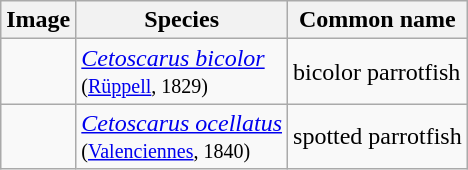<table class="wikitable">
<tr>
<th>Image</th>
<th>Species</th>
<th>Common name</th>
</tr>
<tr>
<td></td>
<td><em><a href='#'>Cetoscarus bicolor</a></em><br><small>(<a href='#'>Rüppell</a>, 1829)</small></td>
<td>bicolor parrotfish</td>
</tr>
<tr>
<td></td>
<td><em><a href='#'>Cetoscarus ocellatus</a></em><br><small>(<a href='#'>Valenciennes</a>, 1840)</small></td>
<td>spotted parrotfish</td>
</tr>
</table>
